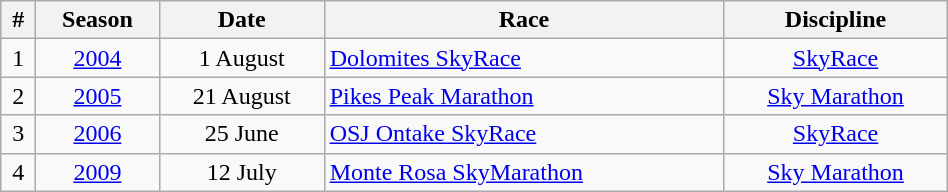<table class="wikitable" width=50% style="font-size:100%; text-align:center;">
<tr>
<th>#</th>
<th>Season</th>
<th>Date</th>
<th>Race</th>
<th>Discipline</th>
</tr>
<tr>
<td>1</td>
<td rowspan=1><a href='#'>2004</a></td>
<td>1 August</td>
<td align=left><a href='#'>Dolomites SkyRace</a></td>
<td><a href='#'>SkyRace</a></td>
</tr>
<tr>
<td>2</td>
<td rowspan=1><a href='#'>2005</a></td>
<td>21 August</td>
<td align=left><a href='#'>Pikes Peak Marathon</a></td>
<td><a href='#'>Sky Marathon</a></td>
</tr>
<tr>
<td>3</td>
<td rowspan=1><a href='#'>2006</a></td>
<td>25 June</td>
<td align=left><a href='#'>OSJ Ontake SkyRace</a></td>
<td><a href='#'>SkyRace</a></td>
</tr>
<tr>
<td>4</td>
<td rowspan=1><a href='#'>2009</a></td>
<td>12 July</td>
<td align=left><a href='#'>Monte Rosa SkyMarathon</a></td>
<td><a href='#'>Sky Marathon</a></td>
</tr>
</table>
